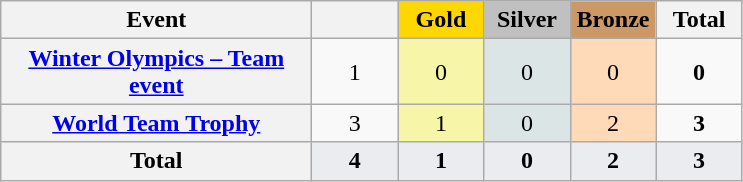<table class="wikitable sortable plainrowheaders" style="text-align:center;">
<tr>
<th scope=col width=200px>Event</th>
<th scope=col width=50px></th>
<th scope=col width=50px style="background-color:gold;">Gold</th>
<th scope=col width=50px style="background-color:silver;">Silver</th>
<th scope=col width=50px style="background-color:#C96;">Bronze</th>
<th scope=col width=50px>Total</th>
</tr>
<tr>
<th scope=row><a href='#'>Winter Olympics – Team event</a></th>
<td>1</td>
<td bgcolor=#F7F6A8>0</td>
<td bgcolor=#DCE5E5>0</td>
<td bgcolor=#FFDAB9>0</td>
<td><strong>0</strong></td>
</tr>
<tr>
<th scope=row><a href='#'>World Team Trophy</a></th>
<td>3</td>
<td bgcolor=#F7F6A8>1</td>
<td bgcolor=#DCE5E5>0</td>
<td bgcolor=#FFDAB9>2</td>
<td><strong>3</strong></td>
</tr>
<tr style="background:#EAECF0; font-weight:bold;">
<th scope=row><strong>Total</strong></th>
<td>4</td>
<td>1</td>
<td>0</td>
<td>2</td>
<td>3</td>
</tr>
</table>
